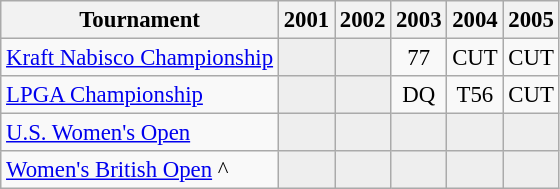<table class="wikitable" style="font-size:95%;text-align:center;">
<tr>
<th>Tournament</th>
<th>2001</th>
<th>2002</th>
<th>2003</th>
<th>2004</th>
<th>2005</th>
</tr>
<tr>
<td align=left><a href='#'>Kraft Nabisco Championship</a></td>
<td style="background:#eeeeee;"></td>
<td style="background:#eeeeee;"></td>
<td>77</td>
<td>CUT</td>
<td>CUT</td>
</tr>
<tr>
<td align=left><a href='#'>LPGA Championship</a></td>
<td style="background:#eeeeee;"></td>
<td style="background:#eeeeee;"></td>
<td>DQ</td>
<td>T56</td>
<td>CUT</td>
</tr>
<tr>
<td align=left><a href='#'>U.S. Women's Open</a></td>
<td style="background:#eeeeee;"></td>
<td style="background:#eeeeee;"></td>
<td style="background:#eeeeee;"></td>
<td style="background:#eeeeee;"></td>
<td style="background:#eeeeee;"></td>
</tr>
<tr>
<td align=left><a href='#'>Women's British Open</a> ^</td>
<td style="background:#eeeeee;"></td>
<td style="background:#eeeeee;"></td>
<td style="background:#eeeeee;"></td>
<td style="background:#eeeeee;"></td>
<td style="background:#eeeeee;"></td>
</tr>
</table>
